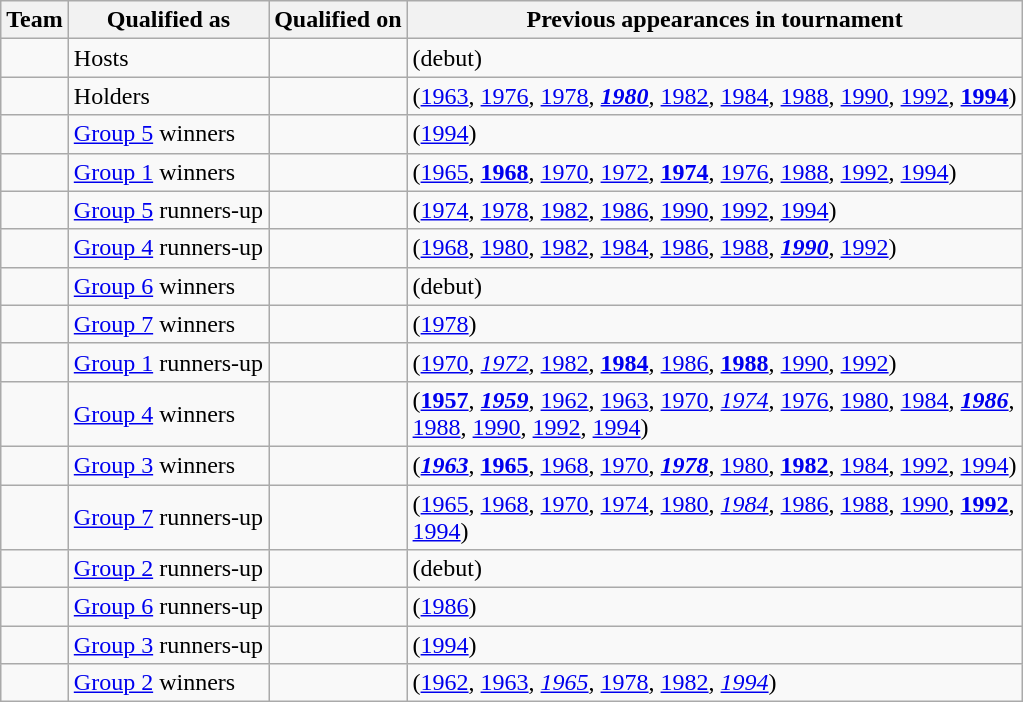<table class="wikitable sortable" style="text-align:left;">
<tr>
<th>Team</th>
<th>Qualified as</th>
<th>Qualified on</th>
<th>Previous appearances in tournament</th>
</tr>
<tr>
<td></td>
<td>Hosts</td>
<td></td>
<td> (debut)</td>
</tr>
<tr>
<td><s></s></td>
<td>Holders</td>
<td></td>
<td> (<a href='#'>1963</a>, <a href='#'>1976</a>, <a href='#'>1978</a>, <strong><em><a href='#'>1980</a></em></strong>, <a href='#'>1982</a>, <a href='#'>1984</a>, <a href='#'>1988</a>, <a href='#'>1990</a>, <a href='#'>1992</a>, <strong><a href='#'>1994</a></strong>)</td>
</tr>
<tr>
<td></td>
<td><a href='#'>Group 5</a> winners</td>
<td></td>
<td> (<a href='#'>1994</a>)</td>
</tr>
<tr>
<td></td>
<td><a href='#'>Group 1</a> winners</td>
<td></td>
<td> (<a href='#'>1965</a>, <strong><a href='#'>1968</a></strong>, <a href='#'>1970</a>, <a href='#'>1972</a>, <strong><a href='#'>1974</a></strong>, <a href='#'>1976</a>, <a href='#'>1988</a>, <a href='#'>1992</a>, <a href='#'>1994</a>)</td>
</tr>
<tr>
<td></td>
<td><a href='#'>Group 5</a> runners-up</td>
<td></td>
<td> (<a href='#'>1974</a>, <a href='#'>1978</a>, <a href='#'>1982</a>, <a href='#'>1986</a>, <a href='#'>1990</a>, <a href='#'>1992</a>, <a href='#'>1994</a>)</td>
</tr>
<tr>
<td></td>
<td><a href='#'>Group 4</a> runners-up</td>
<td></td>
<td> (<a href='#'>1968</a>, <a href='#'>1980</a>, <a href='#'>1982</a>, <a href='#'>1984</a>, <a href='#'>1986</a>, <a href='#'>1988</a>, <strong><em><a href='#'>1990</a></em></strong>, <a href='#'>1992</a>)</td>
</tr>
<tr>
<td></td>
<td><a href='#'>Group 6</a> winners</td>
<td></td>
<td> (debut)</td>
</tr>
<tr>
<td></td>
<td><a href='#'>Group 7</a> winners</td>
<td></td>
<td> (<a href='#'>1978</a>)</td>
</tr>
<tr>
<td></td>
<td><a href='#'>Group 1</a> runners-up</td>
<td></td>
<td> (<a href='#'>1970</a>, <em><a href='#'>1972</a></em>, <a href='#'>1982</a>, <strong><a href='#'>1984</a></strong>, <a href='#'>1986</a>, <strong><a href='#'>1988</a></strong>, <a href='#'>1990</a>, <a href='#'>1992</a>)</td>
</tr>
<tr>
<td></td>
<td><a href='#'>Group 4</a> winners</td>
<td></td>
<td> (<strong><a href='#'>1957</a></strong>, <strong><em><a href='#'>1959</a></em></strong>, <a href='#'>1962</a>, <a href='#'>1963</a>, <a href='#'>1970</a>, <em><a href='#'>1974</a></em>, <a href='#'>1976</a>, <a href='#'>1980</a>, <a href='#'>1984</a>, <strong><em><a href='#'>1986</a></em></strong>,<br><a href='#'>1988</a>, <a href='#'>1990</a>, <a href='#'>1992</a>, <a href='#'>1994</a>)</td>
</tr>
<tr>
<td></td>
<td><a href='#'>Group 3</a> winners</td>
<td></td>
<td> (<strong><em><a href='#'>1963</a></em></strong>, <strong><a href='#'>1965</a></strong>, <a href='#'>1968</a>, <a href='#'>1970</a>, <strong><em><a href='#'>1978</a></em></strong>, <a href='#'>1980</a>, <strong><a href='#'>1982</a></strong>, <a href='#'>1984</a>, <a href='#'>1992</a>, <a href='#'>1994</a>)</td>
</tr>
<tr>
<td></td>
<td><a href='#'>Group 7</a> runners-up</td>
<td></td>
<td> (<a href='#'>1965</a>, <a href='#'>1968</a>, <a href='#'>1970</a>, <a href='#'>1974</a>, <a href='#'>1980</a>, <em><a href='#'>1984</a></em>, <a href='#'>1986</a>, <a href='#'>1988</a>, <a href='#'>1990</a>, <strong><a href='#'>1992</a></strong>,<br><a href='#'>1994</a>)</td>
</tr>
<tr>
<td></td>
<td><a href='#'>Group 2</a> runners-up</td>
<td></td>
<td> (debut)</td>
</tr>
<tr>
<td></td>
<td><a href='#'>Group 6</a> runners-up</td>
<td></td>
<td> (<a href='#'>1986</a>)</td>
</tr>
<tr>
<td></td>
<td><a href='#'>Group 3</a> runners-up</td>
<td></td>
<td> (<a href='#'>1994</a>)</td>
</tr>
<tr>
<td></td>
<td><a href='#'>Group 2</a> winners</td>
<td></td>
<td> (<a href='#'>1962</a>, <a href='#'>1963</a>, <em><a href='#'>1965</a></em>, <a href='#'>1978</a>, <a href='#'>1982</a>, <em><a href='#'>1994</a></em>)</td>
</tr>
</table>
